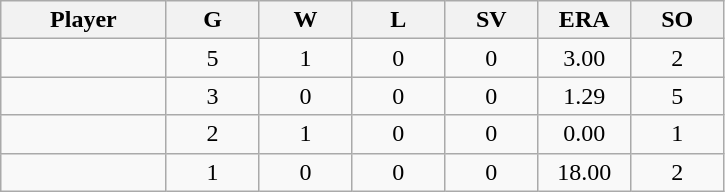<table class="wikitable sortable">
<tr>
<th bgcolor="#DDDDFF" width="16%">Player</th>
<th bgcolor="#DDDDFF" width="9%">G</th>
<th bgcolor="#DDDDFF" width="9%">W</th>
<th bgcolor="#DDDDFF" width="9%">L</th>
<th bgcolor="#DDDDFF" width="9%">SV</th>
<th bgcolor="#DDDDFF" width="9%">ERA</th>
<th bgcolor="#DDDDFF" width="9%">SO</th>
</tr>
<tr align="center">
<td></td>
<td>5</td>
<td>1</td>
<td>0</td>
<td>0</td>
<td>3.00</td>
<td>2</td>
</tr>
<tr align="center">
<td></td>
<td>3</td>
<td>0</td>
<td>0</td>
<td>0</td>
<td>1.29</td>
<td>5</td>
</tr>
<tr align="center">
<td></td>
<td>2</td>
<td>1</td>
<td>0</td>
<td>0</td>
<td>0.00</td>
<td>1</td>
</tr>
<tr align="center">
<td></td>
<td>1</td>
<td>0</td>
<td>0</td>
<td>0</td>
<td>18.00</td>
<td>2</td>
</tr>
</table>
